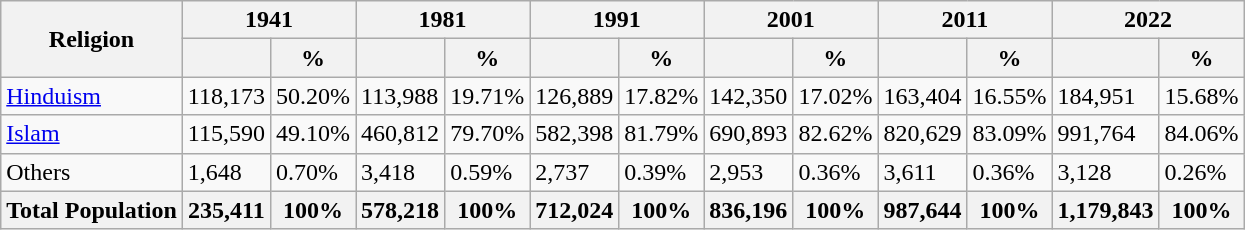<table class="wikitable sortable">
<tr>
<th rowspan="2">Religion</th>
<th colspan="2">1941</th>
<th colspan="2">1981</th>
<th colspan="2">1991</th>
<th colspan="2">2001</th>
<th colspan="2">2011</th>
<th colspan="2">2022</th>
</tr>
<tr>
<th></th>
<th>%</th>
<th></th>
<th>%</th>
<th></th>
<th>%</th>
<th></th>
<th>%</th>
<th></th>
<th>%</th>
<th></th>
<th>%</th>
</tr>
<tr>
<td><a href='#'>Hinduism</a> </td>
<td>118,173</td>
<td>50.20%</td>
<td>113,988</td>
<td>19.71%</td>
<td>126,889</td>
<td>17.82%</td>
<td>142,350</td>
<td>17.02%</td>
<td>163,404</td>
<td>16.55%</td>
<td>184,951</td>
<td>15.68%</td>
</tr>
<tr>
<td><a href='#'>Islam</a> </td>
<td>115,590</td>
<td>49.10%</td>
<td>460,812</td>
<td>79.70%</td>
<td>582,398</td>
<td>81.79%</td>
<td>690,893</td>
<td>82.62%</td>
<td>820,629</td>
<td>83.09%</td>
<td>991,764</td>
<td>84.06%</td>
</tr>
<tr>
<td>Others</td>
<td>1,648</td>
<td>0.70%</td>
<td>3,418</td>
<td>0.59%</td>
<td>2,737</td>
<td>0.39%</td>
<td>2,953</td>
<td>0.36%</td>
<td>3,611</td>
<td>0.36%</td>
<td>3,128</td>
<td>0.26%</td>
</tr>
<tr>
<th>Total Population</th>
<th>235,411</th>
<th>100%</th>
<th>578,218</th>
<th>100%</th>
<th>712,024</th>
<th>100%</th>
<th>836,196</th>
<th>100%</th>
<th>987,644</th>
<th>100%</th>
<th>1,179,843</th>
<th>100%</th>
</tr>
</table>
